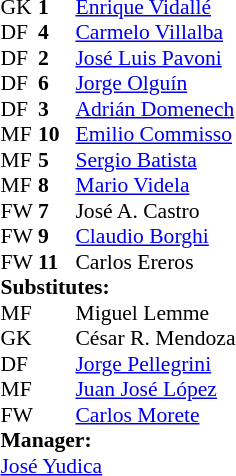<table cellspacing="0" cellpadding="0" style="font-size:90%; margin:0.2em auto;">
<tr>
<th width="25"></th>
<th width="25"></th>
</tr>
<tr>
<td>GK</td>
<td><strong>1</strong></td>
<td> <a href='#'>Enrique Vidallé</a></td>
</tr>
<tr>
<td>DF</td>
<td><strong>4</strong></td>
<td> <a href='#'>Carmelo Villalba</a></td>
<td></td>
<td></td>
</tr>
<tr>
<td>DF</td>
<td><strong>2</strong></td>
<td> <a href='#'>José Luis Pavoni</a></td>
<td></td>
<td></td>
</tr>
<tr>
<td>DF</td>
<td><strong>6</strong></td>
<td> <a href='#'>Jorge Olguín</a></td>
</tr>
<tr>
<td>DF</td>
<td><strong>3</strong></td>
<td> <a href='#'>Adrián Domenech</a></td>
</tr>
<tr>
<td>MF</td>
<td><strong>10</strong></td>
<td> <a href='#'>Emilio Commisso</a></td>
</tr>
<tr>
<td>MF</td>
<td><strong>5</strong></td>
<td> <a href='#'>Sergio Batista</a></td>
</tr>
<tr>
<td>MF</td>
<td><strong>8</strong></td>
<td> <a href='#'>Mario Videla</a></td>
</tr>
<tr>
<td>FW</td>
<td><strong>7</strong></td>
<td> José A. Castro</td>
</tr>
<tr>
<td>FW</td>
<td><strong>9</strong></td>
<td> <a href='#'>Claudio Borghi</a></td>
<td></td>
<td></td>
</tr>
<tr>
<td>FW</td>
<td><strong>11</strong></td>
<td> Carlos Ereros</td>
</tr>
<tr>
<td colspan=3><strong>Substitutes:</strong></td>
</tr>
<tr>
<td>MF</td>
<td></td>
<td> Miguel Lemme</td>
<td></td>
<td></td>
</tr>
<tr>
<td>GK</td>
<td></td>
<td> César R. Mendoza</td>
</tr>
<tr>
<td>DF</td>
<td></td>
<td> <a href='#'>Jorge Pellegrini</a></td>
</tr>
<tr>
<td>MF</td>
<td></td>
<td> <a href='#'>Juan José López</a></td>
</tr>
<tr>
<td>FW</td>
<td></td>
<td> <a href='#'>Carlos Morete</a></td>
</tr>
<tr>
<td colspan=3><strong>Manager:</strong></td>
</tr>
<tr>
<td colspan=4> <a href='#'>José Yudica</a></td>
</tr>
</table>
